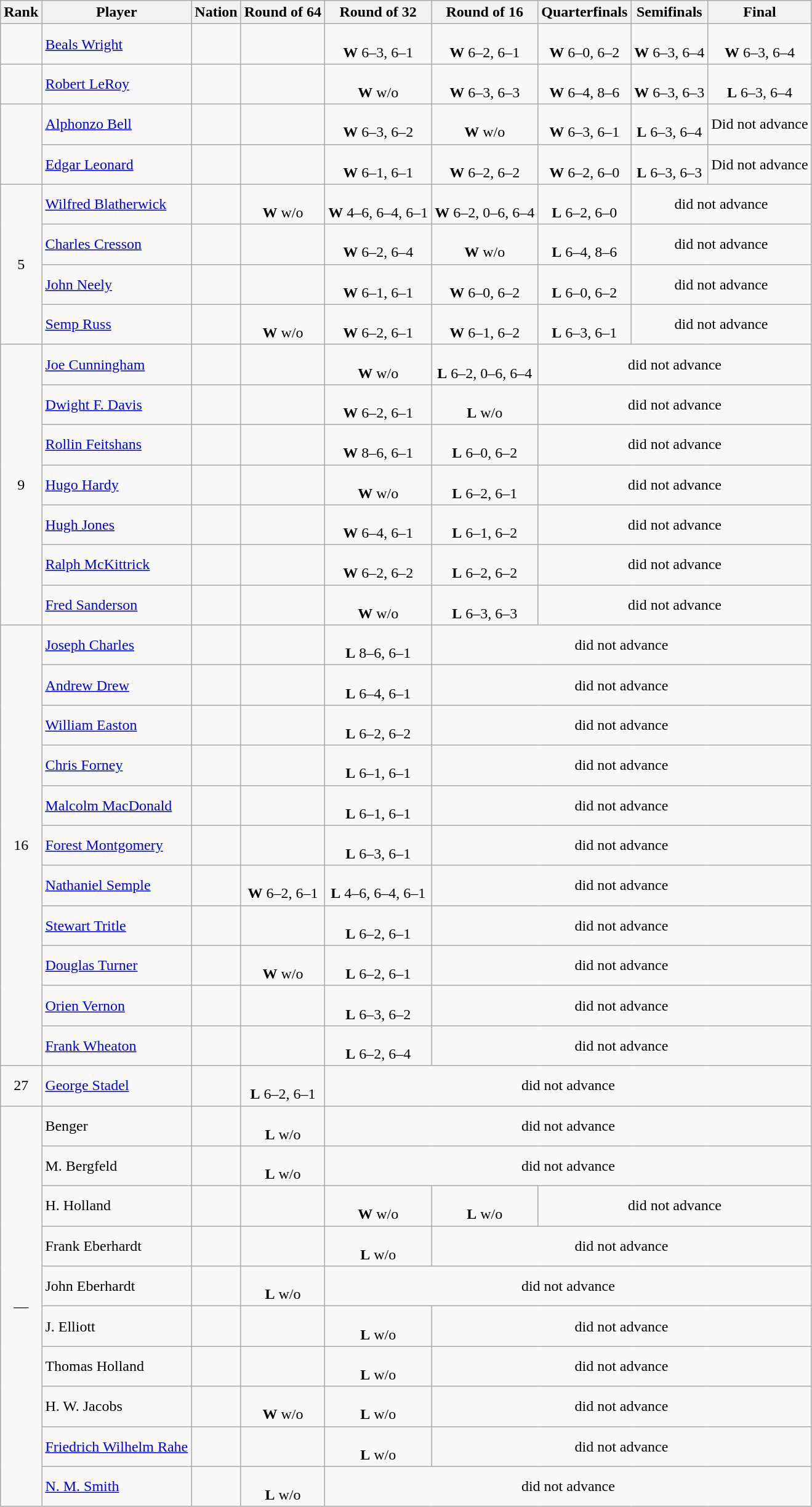<table class="wikitable sortable" style="text-align:center">
<tr>
<th>Rank</th>
<th>Player</th>
<th>Nation</th>
<th>Round of 64</th>
<th>Round of 32</th>
<th>Round of 16</th>
<th>Quarterfinals</th>
<th>Semifinals</th>
<th>Final</th>
</tr>
<tr>
<td></td>
<td align=left data-sort-value="Wright, Beals"><a href='#'>Beals Wright</a></td>
<td align=left></td>
<td></td>
<td> <br> <strong>W</strong> 6–3, 6–1</td>
<td> <br> <strong>W</strong> 6–2, 6–1</td>
<td> <br> <strong>W</strong> 6–0, 6–2</td>
<td> <br> <strong>W</strong> 6–3, 6–4</td>
<td> <br> <strong>W</strong> 6–3, 6–4</td>
</tr>
<tr>
<td></td>
<td align=left data-sort-value="LeRoy, Robert"><a href='#'>Robert LeRoy</a></td>
<td align=left></td>
<td></td>
<td> <br> <strong>W</strong> w/o</td>
<td> <br> <strong>W</strong> 6–3, 6–3</td>
<td> <br> <strong>W</strong> 6–4, 8–6</td>
<td> <br> <strong>W</strong> 6–3, 6–3</td>
<td> <br> <strong>L</strong> 6–3, 6–4</td>
</tr>
<tr>
<td rowspan=2></td>
<td align=left data-sort-value="Bell, Alphonzo"><a href='#'>Alphonzo Bell</a></td>
<td align=left></td>
<td></td>
<td> <br> <strong>W</strong> 6–3, 6–2</td>
<td> <br> <strong>W</strong> w/o</td>
<td> <br> <strong>W</strong> 6–3, 6–1</td>
<td> <br> <strong>L</strong> 6–3, 6–4</td>
<td>Did not advance</td>
</tr>
<tr>
<td align=left data-sort-value="Leonard, Edgar"><a href='#'>Edgar Leonard</a></td>
<td align=left></td>
<td></td>
<td> <br> <strong>W</strong> 6–1, 6–1</td>
<td> <br> <strong>W</strong> 6–2, 6–2</td>
<td> <br> <strong>W</strong> 6–2, 6–0</td>
<td> <br> <strong>L</strong> 6–3, 6–3</td>
<td>Did not advance</td>
</tr>
<tr>
<td rowspan=4>5</td>
<td align=left data-sort-value="Blatherwick, Wilfred"><a href='#'>Wilfred Blatherwick</a></td>
<td align=left></td>
<td> <br> <strong>W</strong> w/o</td>
<td> <br> <strong>W</strong> 4–6, 6–4, 6–1</td>
<td> <br> <strong>W</strong> 6–2, 0–6, 6–4</td>
<td> <br> <strong>L</strong> 6–2, 6–0</td>
<td colspan=2>did not advance</td>
</tr>
<tr>
<td align=left data-sort-value="Cresson, Charles"><a href='#'>Charles Cresson</a></td>
<td align=left></td>
<td></td>
<td> <br> <strong>W</strong> 6–2, 6–4</td>
<td> <br> <strong>W</strong> w/o</td>
<td> <br> <strong>L</strong> 6–4, 8–6</td>
<td colspan=2>did not advance</td>
</tr>
<tr>
<td align=left data-sort-value="Neely, John"><a href='#'>John Neely</a></td>
<td align=left></td>
<td></td>
<td> <br> <strong>W</strong> 6–1, 6–1</td>
<td> <br> <strong>W</strong> 6–0, 6–2</td>
<td> <br> <strong>L</strong> 6–0, 6–2</td>
<td colspan=2>did not advance</td>
</tr>
<tr>
<td align=left data-sort-value="Russ, Semp"><a href='#'>Semp Russ</a></td>
<td align=left></td>
<td> <br> <strong>W</strong> w/o</td>
<td> <br> <strong>W</strong> 6–2, 6–1</td>
<td> <br> <strong>W</strong> 6–1, 6–2</td>
<td> <br> <strong>L</strong> 6–3, 6–1</td>
<td colspan=2>did not advance</td>
</tr>
<tr>
<td rowspan=7>9</td>
<td align=left data-sort-value="Cunningham, Joe"><a href='#'>Joe Cunningham</a></td>
<td align=left></td>
<td></td>
<td> <br> <strong>W</strong> w/o</td>
<td> <br> <strong>L</strong> 6–2, 0–6, 6–4</td>
<td colspan=3>did not advance</td>
</tr>
<tr>
<td align=left data-sort-value="Davis, Dwight F."><a href='#'>Dwight F. Davis</a></td>
<td align=left></td>
<td></td>
<td> <br> <strong>W</strong> 6–2, 6–1</td>
<td> <br> <strong>L</strong> w/o</td>
<td colspan=3>did not advance</td>
</tr>
<tr>
<td align=left data-sort-value="Feitshans, Rollin"><a href='#'>Rollin Feitshans</a></td>
<td align=left></td>
<td></td>
<td> <br> <strong>W</strong> 8–6, 6–1</td>
<td> <br> <strong>L</strong> 6–0, 6–2</td>
<td colspan=3>did not advance</td>
</tr>
<tr>
<td align=left data-sort-value="Hardy, Hugo"><a href='#'>Hugo Hardy</a></td>
<td align=left></td>
<td></td>
<td> <br> <strong>W</strong> w/o</td>
<td> <br> <strong>L</strong> 6–2, 6–1</td>
<td colspan=3>did not advance</td>
</tr>
<tr>
<td align=left data-sort-value="Jones, Hugh"><a href='#'>Hugh Jones</a></td>
<td align=left></td>
<td></td>
<td> <br> <strong>W</strong> 6–4, 6–1</td>
<td> <br> <strong>L</strong> 6–1, 6–2</td>
<td colspan=3>did not advance</td>
</tr>
<tr>
<td align=left data-sort-value="McKittrick, Ralph"><a href='#'>Ralph McKittrick</a></td>
<td align=left></td>
<td></td>
<td> <br> <strong>W</strong> 6–2, 6–2</td>
<td> <br> <strong>L</strong> 6–2, 6–2</td>
<td colspan=3>did not advance</td>
</tr>
<tr>
<td align=left data-sort-value="Sanderson, Fred"><a href='#'>Fred Sanderson</a></td>
<td align=left></td>
<td></td>
<td> <br> <strong>W</strong> w/o</td>
<td> <br> <strong>L</strong> 6–3, 6–3</td>
<td colspan=3>did not advance</td>
</tr>
<tr>
<td rowspan=11>16</td>
<td align=left data-sort-value="Charles, Joseph"><a href='#'>Joseph Charles</a></td>
<td align=left></td>
<td></td>
<td> <br> <strong>L</strong> 8–6, 6–1</td>
<td colspan=4>did not advance</td>
</tr>
<tr>
<td align=left data-sort-value="Drew, Andrew"><a href='#'>Andrew Drew</a></td>
<td align=left></td>
<td></td>
<td> <br> <strong>L</strong> 6–4, 6–1</td>
<td colspan=4>did not advance</td>
</tr>
<tr>
<td align=left data-sort-value="Easton, William"><a href='#'>William Easton</a></td>
<td align=left></td>
<td></td>
<td> <br> <strong>L</strong> 6–2, 6–2</td>
<td colspan=4>did not advance</td>
</tr>
<tr>
<td align=left data-sort-value="Forney, Chris"><a href='#'>Chris Forney</a></td>
<td align=left></td>
<td></td>
<td> <br> <strong>L</strong> 6–1, 6–1</td>
<td colspan=4>did not advance</td>
</tr>
<tr>
<td align=left data-sort-value="MacDonald, Malcolm"><a href='#'>Malcolm MacDonald</a></td>
<td align=left></td>
<td></td>
<td> <br> <strong>L</strong> 6–1, 6–1</td>
<td colspan=4>did not advance</td>
</tr>
<tr>
<td align=left data-sort-value="Montgomery, Forest"><a href='#'>Forest Montgomery</a></td>
<td align=left></td>
<td></td>
<td> <br> <strong>L</strong> 6–3, 6–1</td>
<td colspan=4>did not advance</td>
</tr>
<tr>
<td align=left data-sort-value="Semple, Nathaniel"><a href='#'>Nathaniel Semple</a></td>
<td align=left></td>
<td> <br> <strong>W</strong> 6–2, 6–1</td>
<td> <br> <strong>L</strong> 4–6, 6–4, 6–1</td>
<td colspan=4>did not advance</td>
</tr>
<tr>
<td align=left data-sort-value="Tritle, Stewart"><a href='#'>Stewart Tritle</a></td>
<td align=left></td>
<td></td>
<td> <br> <strong>L</strong> 6–2, 6–1</td>
<td colspan=4>did not advance</td>
</tr>
<tr>
<td align=left data-sort-value="Turner, Douglas"><a href='#'>Douglas Turner</a></td>
<td align=left></td>
<td> <br> <strong>W</strong> w/o</td>
<td> <br> <strong>L</strong> 6–2, 6–1</td>
<td colspan=4>did not advance</td>
</tr>
<tr>
<td align=left data-sort-value="Vernon, Orien"><a href='#'>Orien Vernon</a></td>
<td align=left></td>
<td></td>
<td> <br> <strong>L</strong> 6–3, 6–2</td>
<td colspan=4>did not advance</td>
</tr>
<tr>
<td align=left data-sort-value="Wheaton, Frank"><a href='#'>Frank Wheaton</a></td>
<td align=left></td>
<td></td>
<td> <br> <strong>L</strong> 6–2, 6–4</td>
<td colspan=4>did not advance</td>
</tr>
<tr>
<td>27</td>
<td align=left data-sort-value="Stadel, George"><a href='#'>George Stadel</a></td>
<td align=left></td>
<td> <br> <strong>L</strong> 6–2, 6–1</td>
<td colspan=5>did not advance</td>
</tr>
<tr>
<td rowspan=10 data-sort-value=28>—</td>
<td align=left data-sort-value="Benger">Benger</td>
<td align=left></td>
<td> <br> <strong>L</strong> w/o</td>
<td colspan=5>did not advance</td>
</tr>
<tr>
<td align=left data-sort-value="Bergfeld, M.">M. Bergfeld</td>
<td align=left></td>
<td> <br> <strong>L</strong> w/o</td>
<td colspan=5>did not advance</td>
</tr>
<tr>
<td align=left data-sort-value="Holland, H.">H. Holland</td>
<td align=left></td>
<td></td>
<td> <br> <strong>W</strong> w/o</td>
<td> <br> <strong>L</strong> w/o</td>
<td colspan=3>did not advance</td>
</tr>
<tr>
<td align=left data-sort-value="Eberhardt, Frank">Frank Eberhardt</td>
<td align=left></td>
<td></td>
<td> <br> <strong>L</strong> w/o</td>
<td colspan=4>did not advance</td>
</tr>
<tr>
<td align=left data-sort-value="Eberhardt, John">John Eberhardt</td>
<td align=left></td>
<td> <br> <strong>L</strong> w/o</td>
<td colspan=5>did not advance</td>
</tr>
<tr>
<td align=left data-sort-value="Elliott, J. ">J. Elliott</td>
<td align=left></td>
<td></td>
<td> <br> <strong>L</strong> w/o</td>
<td colspan=4>did not advance</td>
</tr>
<tr>
<td align=left data-sort-value="Holland, Thomas">Thomas Holland</td>
<td align=left></td>
<td></td>
<td> <br> <strong>L</strong> w/o</td>
<td colspan=4>did not advance</td>
</tr>
<tr>
<td align=left data-sort-value="Jacobs, H. W.">H. W. Jacobs</td>
<td align=left></td>
<td> <br> <strong>W</strong> w/o</td>
<td> <br> <strong>L</strong> w/o</td>
<td colspan=4>did not advance</td>
</tr>
<tr>
<td align=left data-sort-value="Rahe, Friedrich Wilhelm"><a href='#'>Friedrich Wilhelm Rahe</a></td>
<td align=left></td>
<td></td>
<td> <br> <strong>L</strong> w/o</td>
<td colspan=4>did not advance</td>
</tr>
<tr>
<td align=left data-sort-value="Smith, N. M."><a href='#'>N. M. Smith</a></td>
<td align=left></td>
<td> <br> <strong>L</strong> w/o</td>
<td colspan=5>did not advance</td>
</tr>
</table>
